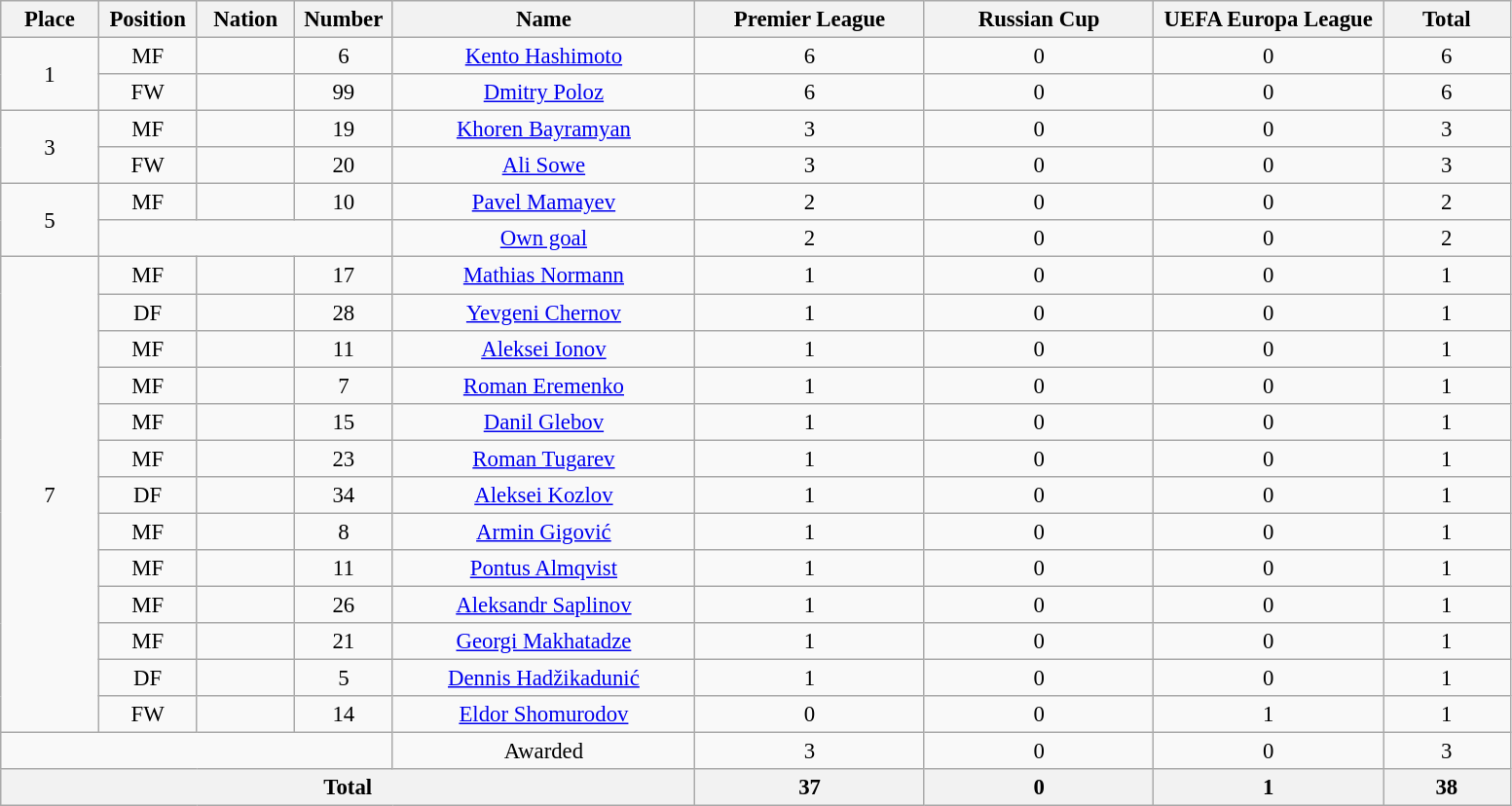<table class="wikitable" style="font-size: 95%; text-align: center;">
<tr>
<th width=60>Place</th>
<th width=60>Position</th>
<th width=60>Nation</th>
<th width=60>Number</th>
<th width=200>Name</th>
<th width=150>Premier League</th>
<th width=150>Russian Cup</th>
<th width=150>UEFA Europa League</th>
<th width=80>Total</th>
</tr>
<tr>
<td rowspan="2">1</td>
<td>MF</td>
<td></td>
<td>6</td>
<td><a href='#'>Kento Hashimoto</a></td>
<td>6</td>
<td>0</td>
<td>0</td>
<td>6</td>
</tr>
<tr>
<td>FW</td>
<td></td>
<td>99</td>
<td><a href='#'>Dmitry Poloz</a></td>
<td>6</td>
<td>0</td>
<td>0</td>
<td>6</td>
</tr>
<tr>
<td rowspan="2">3</td>
<td>MF</td>
<td></td>
<td>19</td>
<td><a href='#'>Khoren Bayramyan</a></td>
<td>3</td>
<td>0</td>
<td>0</td>
<td>3</td>
</tr>
<tr>
<td>FW</td>
<td></td>
<td>20</td>
<td><a href='#'>Ali Sowe</a></td>
<td>3</td>
<td>0</td>
<td>0</td>
<td>3</td>
</tr>
<tr>
<td rowspan="2">5</td>
<td>MF</td>
<td></td>
<td>10</td>
<td><a href='#'>Pavel Mamayev</a></td>
<td>2</td>
<td>0</td>
<td>0</td>
<td>2</td>
</tr>
<tr>
<td colspan="3"></td>
<td><a href='#'>Own goal</a></td>
<td>2</td>
<td>0</td>
<td>0</td>
<td>2</td>
</tr>
<tr>
<td rowspan="13">7</td>
<td>MF</td>
<td></td>
<td>17</td>
<td><a href='#'>Mathias Normann</a></td>
<td>1</td>
<td>0</td>
<td>0</td>
<td>1</td>
</tr>
<tr>
<td>DF</td>
<td></td>
<td>28</td>
<td><a href='#'>Yevgeni Chernov</a></td>
<td>1</td>
<td>0</td>
<td>0</td>
<td>1</td>
</tr>
<tr>
<td>MF</td>
<td></td>
<td>11</td>
<td><a href='#'>Aleksei Ionov</a></td>
<td>1</td>
<td>0</td>
<td>0</td>
<td>1</td>
</tr>
<tr>
<td>MF</td>
<td></td>
<td>7</td>
<td><a href='#'>Roman Eremenko</a></td>
<td>1</td>
<td>0</td>
<td>0</td>
<td>1</td>
</tr>
<tr>
<td>MF</td>
<td></td>
<td>15</td>
<td><a href='#'>Danil Glebov</a></td>
<td>1</td>
<td>0</td>
<td>0</td>
<td>1</td>
</tr>
<tr>
<td>MF</td>
<td></td>
<td>23</td>
<td><a href='#'>Roman Tugarev</a></td>
<td>1</td>
<td>0</td>
<td>0</td>
<td>1</td>
</tr>
<tr>
<td>DF</td>
<td></td>
<td>34</td>
<td><a href='#'>Aleksei Kozlov</a></td>
<td>1</td>
<td>0</td>
<td>0</td>
<td>1</td>
</tr>
<tr>
<td>MF</td>
<td></td>
<td>8</td>
<td><a href='#'>Armin Gigović</a></td>
<td>1</td>
<td>0</td>
<td>0</td>
<td>1</td>
</tr>
<tr>
<td>MF</td>
<td></td>
<td>11</td>
<td><a href='#'>Pontus Almqvist</a></td>
<td>1</td>
<td>0</td>
<td>0</td>
<td>1</td>
</tr>
<tr>
<td>MF</td>
<td></td>
<td>26</td>
<td><a href='#'>Aleksandr Saplinov</a></td>
<td>1</td>
<td>0</td>
<td>0</td>
<td>1</td>
</tr>
<tr>
<td>MF</td>
<td></td>
<td>21</td>
<td><a href='#'>Georgi Makhatadze</a></td>
<td>1</td>
<td>0</td>
<td>0</td>
<td>1</td>
</tr>
<tr>
<td>DF</td>
<td></td>
<td>5</td>
<td><a href='#'>Dennis Hadžikadunić</a></td>
<td>1</td>
<td>0</td>
<td>0</td>
<td>1</td>
</tr>
<tr>
<td>FW</td>
<td></td>
<td>14</td>
<td><a href='#'>Eldor Shomurodov</a></td>
<td>0</td>
<td>0</td>
<td>1</td>
<td>1</td>
</tr>
<tr>
<td colspan="4"></td>
<td>Awarded</td>
<td>3</td>
<td>0</td>
<td>0</td>
<td>3</td>
</tr>
<tr>
<th colspan=5>Total</th>
<th>37</th>
<th>0</th>
<th>1</th>
<th>38</th>
</tr>
</table>
